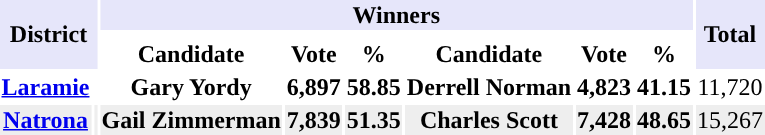<table class="toccolours sortable" style="text-align:center;">
<tr style="background:lavender">
<th rowspan="3" colspan="2">District</th>
<th colspan=6>Winners</th>
<th rowspan="3">Total</th>
</tr>
<tr>
<th colspan=6 style="background-color:"></th>
</tr>
<tr>
<th align="center">Candidate</th>
<th align="center">Vote</th>
<th align="center">%</th>
<th align="center">Candidate</th>
<th align="center">Vote</th>
<th align="center">%</th>
</tr>
<tr>
<th><a href='#'>Laramie</a></th>
<td style="background-color:"></td>
<td><strong>Gary Yordy</strong></td>
<td><strong>6,897</strong></td>
<td><strong>58.85</strong></td>
<td><strong>Derrell Norman</strong></td>
<td><strong>4,823</strong></td>
<td><strong>41.15</strong></td>
<td>11,720</td>
</tr>
<tr style="background:#EEEEEE;">
<th><a href='#'>Natrona</a></th>
<td style="background-color:"></td>
<td><strong>Gail Zimmerman</strong></td>
<td><strong>7,839</strong></td>
<td><strong>51.35</strong></td>
<td><strong>Charles Scott</strong></td>
<td><strong>7,428</strong></td>
<td><strong>48.65</strong></td>
<td>15,267</td>
</tr>
</table>
